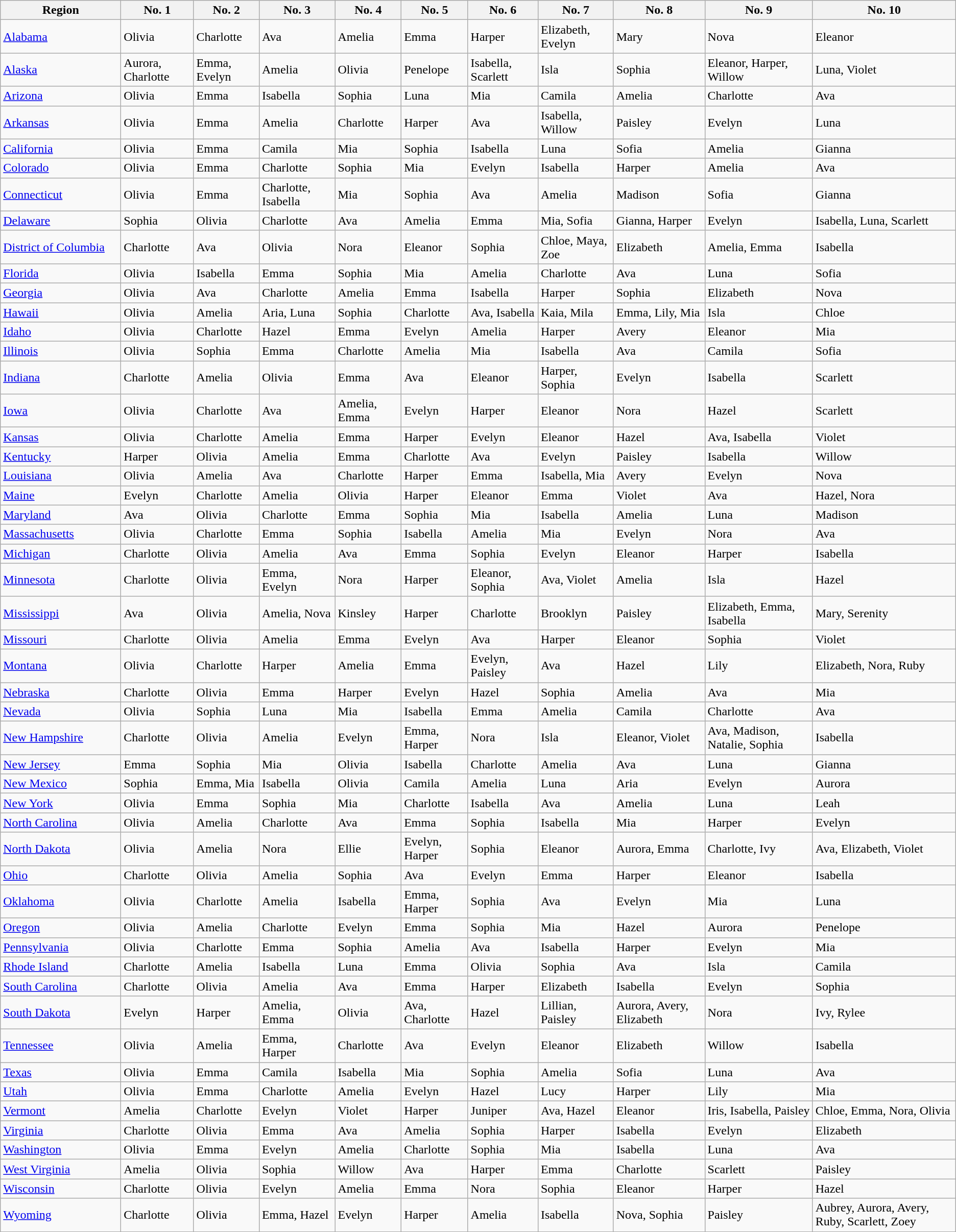<table class="wikitable sortable mw-collapsible" style="min-width:22em">
<tr>
<th width=150>Region</th>
<th>No. 1</th>
<th>No. 2</th>
<th>No. 3</th>
<th>No. 4</th>
<th>No. 5</th>
<th>No. 6</th>
<th>No. 7</th>
<th>No. 8</th>
<th>No. 9</th>
<th>No. 10</th>
</tr>
<tr>
<td><a href='#'>Alabama</a></td>
<td>Olivia</td>
<td>Charlotte</td>
<td>Ava</td>
<td>Amelia</td>
<td>Emma</td>
<td>Harper</td>
<td>Elizabeth, Evelyn</td>
<td>Mary</td>
<td>Nova</td>
<td>Eleanor</td>
</tr>
<tr>
<td><a href='#'>Alaska</a></td>
<td>Aurora, Charlotte</td>
<td>Emma, Evelyn</td>
<td>Amelia</td>
<td>Olivia</td>
<td>Penelope</td>
<td>Isabella, Scarlett</td>
<td>Isla</td>
<td>Sophia</td>
<td>Eleanor, Harper, Willow</td>
<td>Luna, Violet</td>
</tr>
<tr>
<td><a href='#'>Arizona</a></td>
<td>Olivia</td>
<td>Emma</td>
<td>Isabella</td>
<td>Sophia</td>
<td>Luna</td>
<td>Mia</td>
<td>Camila</td>
<td>Amelia</td>
<td>Charlotte</td>
<td>Ava</td>
</tr>
<tr>
<td><a href='#'>Arkansas</a></td>
<td>Olivia</td>
<td>Emma</td>
<td>Amelia</td>
<td>Charlotte</td>
<td>Harper</td>
<td>Ava</td>
<td>Isabella, Willow</td>
<td>Paisley</td>
<td>Evelyn</td>
<td>Luna</td>
</tr>
<tr>
<td><a href='#'>California</a></td>
<td>Olivia</td>
<td>Emma</td>
<td>Camila</td>
<td>Mia</td>
<td>Sophia</td>
<td>Isabella</td>
<td>Luna</td>
<td>Sofia</td>
<td>Amelia</td>
<td>Gianna</td>
</tr>
<tr>
<td><a href='#'>Colorado</a></td>
<td>Olivia</td>
<td>Emma</td>
<td>Charlotte</td>
<td>Sophia</td>
<td>Mia</td>
<td>Evelyn</td>
<td>Isabella</td>
<td>Harper</td>
<td>Amelia</td>
<td>Ava</td>
</tr>
<tr>
<td><a href='#'>Connecticut</a></td>
<td>Olivia</td>
<td>Emma</td>
<td>Charlotte, Isabella</td>
<td>Mia</td>
<td>Sophia</td>
<td>Ava</td>
<td>Amelia</td>
<td>Madison</td>
<td>Sofia</td>
<td>Gianna</td>
</tr>
<tr>
<td><a href='#'>Delaware</a></td>
<td>Sophia</td>
<td>Olivia</td>
<td>Charlotte</td>
<td>Ava</td>
<td>Amelia</td>
<td>Emma</td>
<td>Mia, Sofia</td>
<td>Gianna, Harper</td>
<td>Evelyn</td>
<td>Isabella, Luna, Scarlett</td>
</tr>
<tr>
<td><a href='#'>District of Columbia</a></td>
<td>Charlotte</td>
<td>Ava</td>
<td>Olivia</td>
<td>Nora</td>
<td>Eleanor</td>
<td>Sophia</td>
<td>Chloe, Maya, Zoe</td>
<td>Elizabeth</td>
<td>Amelia, Emma</td>
<td>Isabella</td>
</tr>
<tr>
<td><a href='#'>Florida</a></td>
<td>Olivia</td>
<td>Isabella</td>
<td>Emma</td>
<td>Sophia</td>
<td>Mia</td>
<td>Amelia</td>
<td>Charlotte</td>
<td>Ava</td>
<td>Luna</td>
<td>Sofia</td>
</tr>
<tr>
<td><a href='#'>Georgia</a></td>
<td>Olivia</td>
<td>Ava</td>
<td>Charlotte</td>
<td>Amelia</td>
<td>Emma</td>
<td>Isabella</td>
<td>Harper</td>
<td>Sophia</td>
<td>Elizabeth</td>
<td>Nova</td>
</tr>
<tr>
<td><a href='#'>Hawaii</a></td>
<td>Olivia</td>
<td>Amelia</td>
<td>Aria, Luna</td>
<td>Sophia</td>
<td>Charlotte</td>
<td>Ava, Isabella</td>
<td>Kaia, Mila</td>
<td>Emma, Lily, Mia</td>
<td>Isla</td>
<td>Chloe</td>
</tr>
<tr>
<td><a href='#'>Idaho</a></td>
<td>Olivia</td>
<td>Charlotte</td>
<td>Hazel</td>
<td>Emma</td>
<td>Evelyn</td>
<td>Amelia</td>
<td>Harper</td>
<td>Avery</td>
<td>Eleanor</td>
<td>Mia</td>
</tr>
<tr>
<td><a href='#'>Illinois</a></td>
<td>Olivia</td>
<td>Sophia</td>
<td>Emma</td>
<td>Charlotte</td>
<td>Amelia</td>
<td>Mia</td>
<td>Isabella</td>
<td>Ava</td>
<td>Camila</td>
<td>Sofia</td>
</tr>
<tr>
<td><a href='#'>Indiana</a></td>
<td>Charlotte</td>
<td>Amelia</td>
<td>Olivia</td>
<td>Emma</td>
<td>Ava</td>
<td>Eleanor</td>
<td>Harper, Sophia</td>
<td>Evelyn</td>
<td>Isabella</td>
<td>Scarlett</td>
</tr>
<tr>
<td><a href='#'>Iowa</a></td>
<td>Olivia</td>
<td>Charlotte</td>
<td>Ava</td>
<td>Amelia, Emma</td>
<td>Evelyn</td>
<td>Harper</td>
<td>Eleanor</td>
<td>Nora</td>
<td>Hazel</td>
<td>Scarlett</td>
</tr>
<tr>
<td><a href='#'>Kansas</a></td>
<td>Olivia</td>
<td>Charlotte</td>
<td>Amelia</td>
<td>Emma</td>
<td>Harper</td>
<td>Evelyn</td>
<td>Eleanor</td>
<td>Hazel</td>
<td>Ava, Isabella</td>
<td>Violet</td>
</tr>
<tr>
<td><a href='#'>Kentucky</a></td>
<td>Harper</td>
<td>Olivia</td>
<td>Amelia</td>
<td>Emma</td>
<td>Charlotte</td>
<td>Ava</td>
<td>Evelyn</td>
<td>Paisley</td>
<td>Isabella</td>
<td>Willow</td>
</tr>
<tr>
<td><a href='#'>Louisiana</a></td>
<td>Olivia</td>
<td>Amelia</td>
<td>Ava</td>
<td>Charlotte</td>
<td>Harper</td>
<td>Emma</td>
<td>Isabella, Mia</td>
<td>Avery</td>
<td>Evelyn</td>
<td>Nova</td>
</tr>
<tr>
<td><a href='#'>Maine</a></td>
<td>Evelyn</td>
<td>Charlotte</td>
<td>Amelia</td>
<td>Olivia</td>
<td>Harper</td>
<td>Eleanor</td>
<td>Emma</td>
<td>Violet</td>
<td>Ava</td>
<td>Hazel, Nora</td>
</tr>
<tr>
<td><a href='#'>Maryland</a></td>
<td>Ava</td>
<td>Olivia</td>
<td>Charlotte</td>
<td>Emma</td>
<td>Sophia</td>
<td>Mia</td>
<td>Isabella</td>
<td>Amelia</td>
<td>Luna</td>
<td>Madison</td>
</tr>
<tr>
<td><a href='#'>Massachusetts</a></td>
<td>Olivia</td>
<td>Charlotte</td>
<td>Emma</td>
<td>Sophia</td>
<td>Isabella</td>
<td>Amelia</td>
<td>Mia</td>
<td>Evelyn</td>
<td>Nora</td>
<td>Ava</td>
</tr>
<tr>
<td><a href='#'>Michigan</a></td>
<td>Charlotte</td>
<td>Olivia</td>
<td>Amelia</td>
<td>Ava</td>
<td>Emma</td>
<td>Sophia</td>
<td>Evelyn</td>
<td>Eleanor</td>
<td>Harper</td>
<td>Isabella</td>
</tr>
<tr>
<td><a href='#'>Minnesota</a></td>
<td>Charlotte</td>
<td>Olivia</td>
<td>Emma, Evelyn</td>
<td>Nora</td>
<td>Harper</td>
<td>Eleanor, Sophia</td>
<td>Ava, Violet</td>
<td>Amelia</td>
<td>Isla</td>
<td>Hazel</td>
</tr>
<tr>
<td><a href='#'>Mississippi</a></td>
<td>Ava</td>
<td>Olivia</td>
<td>Amelia, Nova</td>
<td>Kinsley</td>
<td>Harper</td>
<td>Charlotte</td>
<td>Brooklyn</td>
<td>Paisley</td>
<td>Elizabeth, Emma, Isabella</td>
<td>Mary, Serenity</td>
</tr>
<tr>
<td><a href='#'>Missouri</a></td>
<td>Charlotte</td>
<td>Olivia</td>
<td>Amelia</td>
<td>Emma</td>
<td>Evelyn</td>
<td>Ava</td>
<td>Harper</td>
<td>Eleanor</td>
<td>Sophia</td>
<td>Violet</td>
</tr>
<tr>
<td><a href='#'>Montana</a></td>
<td>Olivia</td>
<td>Charlotte</td>
<td>Harper</td>
<td>Amelia</td>
<td>Emma</td>
<td>Evelyn, Paisley</td>
<td>Ava</td>
<td>Hazel</td>
<td>Lily</td>
<td>Elizabeth, Nora, Ruby</td>
</tr>
<tr>
<td><a href='#'>Nebraska</a></td>
<td>Charlotte</td>
<td>Olivia</td>
<td>Emma</td>
<td>Harper</td>
<td>Evelyn</td>
<td>Hazel</td>
<td>Sophia</td>
<td>Amelia</td>
<td>Ava</td>
<td>Mia</td>
</tr>
<tr>
<td><a href='#'>Nevada</a></td>
<td>Olivia</td>
<td>Sophia</td>
<td>Luna</td>
<td>Mia</td>
<td>Isabella</td>
<td>Emma</td>
<td>Amelia</td>
<td>Camila</td>
<td>Charlotte</td>
<td>Ava</td>
</tr>
<tr>
<td><a href='#'>New Hampshire</a></td>
<td>Charlotte</td>
<td>Olivia</td>
<td>Amelia</td>
<td>Evelyn</td>
<td>Emma, Harper</td>
<td>Nora</td>
<td>Isla</td>
<td>Eleanor, Violet</td>
<td>Ava, Madison, Natalie, Sophia</td>
<td>Isabella</td>
</tr>
<tr>
<td><a href='#'>New Jersey</a></td>
<td>Emma</td>
<td>Sophia</td>
<td>Mia</td>
<td>Olivia</td>
<td>Isabella</td>
<td>Charlotte</td>
<td>Amelia</td>
<td>Ava</td>
<td>Luna</td>
<td>Gianna</td>
</tr>
<tr>
<td><a href='#'>New Mexico</a></td>
<td>Sophia</td>
<td>Emma, Mia</td>
<td>Isabella</td>
<td>Olivia</td>
<td>Camila</td>
<td>Amelia</td>
<td>Luna</td>
<td>Aria</td>
<td>Evelyn</td>
<td>Aurora</td>
</tr>
<tr>
<td><a href='#'>New York</a></td>
<td>Olivia</td>
<td>Emma</td>
<td>Sophia</td>
<td>Mia</td>
<td>Charlotte</td>
<td>Isabella</td>
<td>Ava</td>
<td>Amelia</td>
<td>Luna</td>
<td>Leah</td>
</tr>
<tr>
<td><a href='#'>North Carolina</a></td>
<td>Olivia</td>
<td>Amelia</td>
<td>Charlotte</td>
<td>Ava</td>
<td>Emma</td>
<td>Sophia</td>
<td>Isabella</td>
<td>Mia</td>
<td>Harper</td>
<td>Evelyn</td>
</tr>
<tr>
<td><a href='#'>North Dakota</a></td>
<td>Olivia</td>
<td>Amelia</td>
<td>Nora</td>
<td>Ellie</td>
<td>Evelyn, Harper</td>
<td>Sophia</td>
<td>Eleanor</td>
<td>Aurora, Emma</td>
<td>Charlotte, Ivy</td>
<td>Ava, Elizabeth, Violet</td>
</tr>
<tr>
<td><a href='#'>Ohio</a></td>
<td>Charlotte</td>
<td>Olivia</td>
<td>Amelia</td>
<td>Sophia</td>
<td>Ava</td>
<td>Evelyn</td>
<td>Emma</td>
<td>Harper</td>
<td>Eleanor</td>
<td>Isabella</td>
</tr>
<tr>
<td><a href='#'>Oklahoma</a></td>
<td>Olivia</td>
<td>Charlotte</td>
<td>Amelia</td>
<td>Isabella</td>
<td>Emma, Harper</td>
<td>Sophia</td>
<td>Ava</td>
<td>Evelyn</td>
<td>Mia</td>
<td>Luna</td>
</tr>
<tr>
<td><a href='#'>Oregon</a></td>
<td>Olivia</td>
<td>Amelia</td>
<td>Charlotte</td>
<td>Evelyn</td>
<td>Emma</td>
<td>Sophia</td>
<td>Mia</td>
<td>Hazel</td>
<td>Aurora</td>
<td>Penelope</td>
</tr>
<tr>
<td><a href='#'>Pennsylvania</a></td>
<td>Olivia</td>
<td>Charlotte</td>
<td>Emma</td>
<td>Sophia</td>
<td>Amelia</td>
<td>Ava</td>
<td>Isabella</td>
<td>Harper</td>
<td>Evelyn</td>
<td>Mia</td>
</tr>
<tr>
<td><a href='#'>Rhode Island</a></td>
<td>Charlotte</td>
<td>Amelia</td>
<td>Isabella</td>
<td>Luna</td>
<td>Emma</td>
<td>Olivia</td>
<td>Sophia</td>
<td>Ava</td>
<td>Isla</td>
<td>Camila</td>
</tr>
<tr>
<td><a href='#'>South Carolina</a></td>
<td>Charlotte</td>
<td>Olivia</td>
<td>Amelia</td>
<td>Ava</td>
<td>Emma</td>
<td>Harper</td>
<td>Elizabeth</td>
<td>Isabella</td>
<td>Evelyn</td>
<td>Sophia</td>
</tr>
<tr>
<td><a href='#'>South Dakota</a></td>
<td>Evelyn</td>
<td>Harper</td>
<td>Amelia, Emma</td>
<td>Olivia</td>
<td>Ava, Charlotte</td>
<td>Hazel</td>
<td>Lillian, Paisley</td>
<td>Aurora, Avery, Elizabeth</td>
<td>Nora</td>
<td>Ivy, Rylee</td>
</tr>
<tr>
<td><a href='#'>Tennessee</a></td>
<td>Olivia</td>
<td>Amelia</td>
<td>Emma, Harper</td>
<td>Charlotte</td>
<td>Ava</td>
<td>Evelyn</td>
<td>Eleanor</td>
<td>Elizabeth</td>
<td>Willow</td>
<td>Isabella</td>
</tr>
<tr>
<td><a href='#'>Texas</a></td>
<td>Olivia</td>
<td>Emma</td>
<td>Camila</td>
<td>Isabella</td>
<td>Mia</td>
<td>Sophia</td>
<td>Amelia</td>
<td>Sofia</td>
<td>Luna</td>
<td>Ava</td>
</tr>
<tr>
<td><a href='#'>Utah</a></td>
<td>Olivia</td>
<td>Emma</td>
<td>Charlotte</td>
<td>Amelia</td>
<td>Evelyn</td>
<td>Hazel</td>
<td>Lucy</td>
<td>Harper</td>
<td>Lily</td>
<td>Mia</td>
</tr>
<tr>
<td><a href='#'>Vermont</a></td>
<td>Amelia</td>
<td>Charlotte</td>
<td>Evelyn</td>
<td>Violet</td>
<td>Harper</td>
<td>Juniper</td>
<td>Ava, Hazel</td>
<td>Eleanor</td>
<td>Iris, Isabella, Paisley</td>
<td>Chloe, Emma, Nora, Olivia</td>
</tr>
<tr>
<td><a href='#'>Virginia</a></td>
<td>Charlotte</td>
<td>Olivia</td>
<td>Emma</td>
<td>Ava</td>
<td>Amelia</td>
<td>Sophia</td>
<td>Harper</td>
<td>Isabella</td>
<td>Evelyn</td>
<td>Elizabeth</td>
</tr>
<tr>
<td><a href='#'>Washington</a></td>
<td>Olivia</td>
<td>Emma</td>
<td>Evelyn</td>
<td>Amelia</td>
<td>Charlotte</td>
<td>Sophia</td>
<td>Mia</td>
<td>Isabella</td>
<td>Luna</td>
<td>Ava</td>
</tr>
<tr>
<td><a href='#'>West Virginia</a></td>
<td>Amelia</td>
<td>Olivia</td>
<td>Sophia</td>
<td>Willow</td>
<td>Ava</td>
<td>Harper</td>
<td>Emma</td>
<td>Charlotte</td>
<td>Scarlett</td>
<td>Paisley</td>
</tr>
<tr>
<td><a href='#'>Wisconsin</a></td>
<td>Charlotte</td>
<td>Olivia</td>
<td>Evelyn</td>
<td>Amelia</td>
<td>Emma</td>
<td>Nora</td>
<td>Sophia</td>
<td>Eleanor</td>
<td>Harper</td>
<td>Hazel</td>
</tr>
<tr>
<td><a href='#'>Wyoming</a></td>
<td>Charlotte</td>
<td>Olivia</td>
<td>Emma, Hazel</td>
<td>Evelyn</td>
<td>Harper</td>
<td>Amelia</td>
<td>Isabella</td>
<td>Nova, Sophia</td>
<td>Paisley</td>
<td>Aubrey, Aurora, Avery, Ruby, Scarlett, Zoey</td>
</tr>
<tr>
</tr>
</table>
